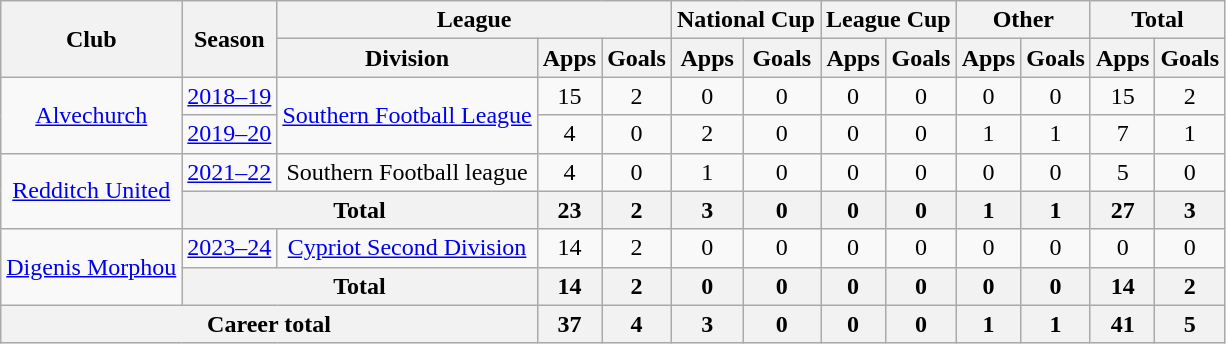<table class="wikitable" style="text-align:center">
<tr>
<th rowspan="2">Club</th>
<th rowspan="2">Season</th>
<th colspan="3">League</th>
<th colspan="2">National Cup</th>
<th colspan="2">League Cup</th>
<th colspan="2">Other</th>
<th colspan="2">Total</th>
</tr>
<tr>
<th>Division</th>
<th>Apps</th>
<th>Goals</th>
<th>Apps</th>
<th>Goals</th>
<th>Apps</th>
<th>Goals</th>
<th>Apps</th>
<th>Goals</th>
<th>Apps</th>
<th>Goals</th>
</tr>
<tr>
<td rowspan="2"><a href='#'>Alvechurch</a></td>
<td><a href='#'>2018–19</a></td>
<td rowspan="2"><a href='#'>Southern Football League</a></td>
<td>15</td>
<td>2</td>
<td>0</td>
<td>0</td>
<td>0</td>
<td>0</td>
<td>0</td>
<td>0</td>
<td>15</td>
<td>2</td>
</tr>
<tr>
<td><a href='#'>2019–20</a></td>
<td>4</td>
<td>0</td>
<td>2</td>
<td>0</td>
<td>0</td>
<td>0</td>
<td>1</td>
<td>1</td>
<td>7</td>
<td>1</td>
</tr>
<tr>
<td rowspan="2"><a href='#'>Redditch United</a></td>
<td><a href='#'>2021–22</a></td>
<td>Southern Football league</td>
<td>4</td>
<td>0</td>
<td>1</td>
<td>0</td>
<td>0</td>
<td>0</td>
<td>0</td>
<td>0</td>
<td>5</td>
<td>0</td>
</tr>
<tr>
<th colspan="2">Total</th>
<th>23</th>
<th>2</th>
<th>3</th>
<th>0</th>
<th>0</th>
<th>0</th>
<th>1</th>
<th>1</th>
<th>27</th>
<th>3</th>
</tr>
<tr>
<td rowspan="2"><a href='#'>Digenis Morphou</a></td>
<td><a href='#'>2023–24</a></td>
<td><a href='#'>Cypriot Second Division</a></td>
<td>14</td>
<td>2</td>
<td>0</td>
<td>0</td>
<td>0</td>
<td>0</td>
<td>0</td>
<td>0</td>
<td>0</td>
<td>0</td>
</tr>
<tr>
<th colspan="2">Total</th>
<th>14</th>
<th>2</th>
<th>0</th>
<th>0</th>
<th>0</th>
<th>0</th>
<th>0</th>
<th>0</th>
<th>14</th>
<th>2</th>
</tr>
<tr>
<th colspan="3">Career total</th>
<th>37</th>
<th>4</th>
<th>3</th>
<th>0</th>
<th>0</th>
<th>0</th>
<th>1</th>
<th>1</th>
<th>41</th>
<th>5</th>
</tr>
</table>
